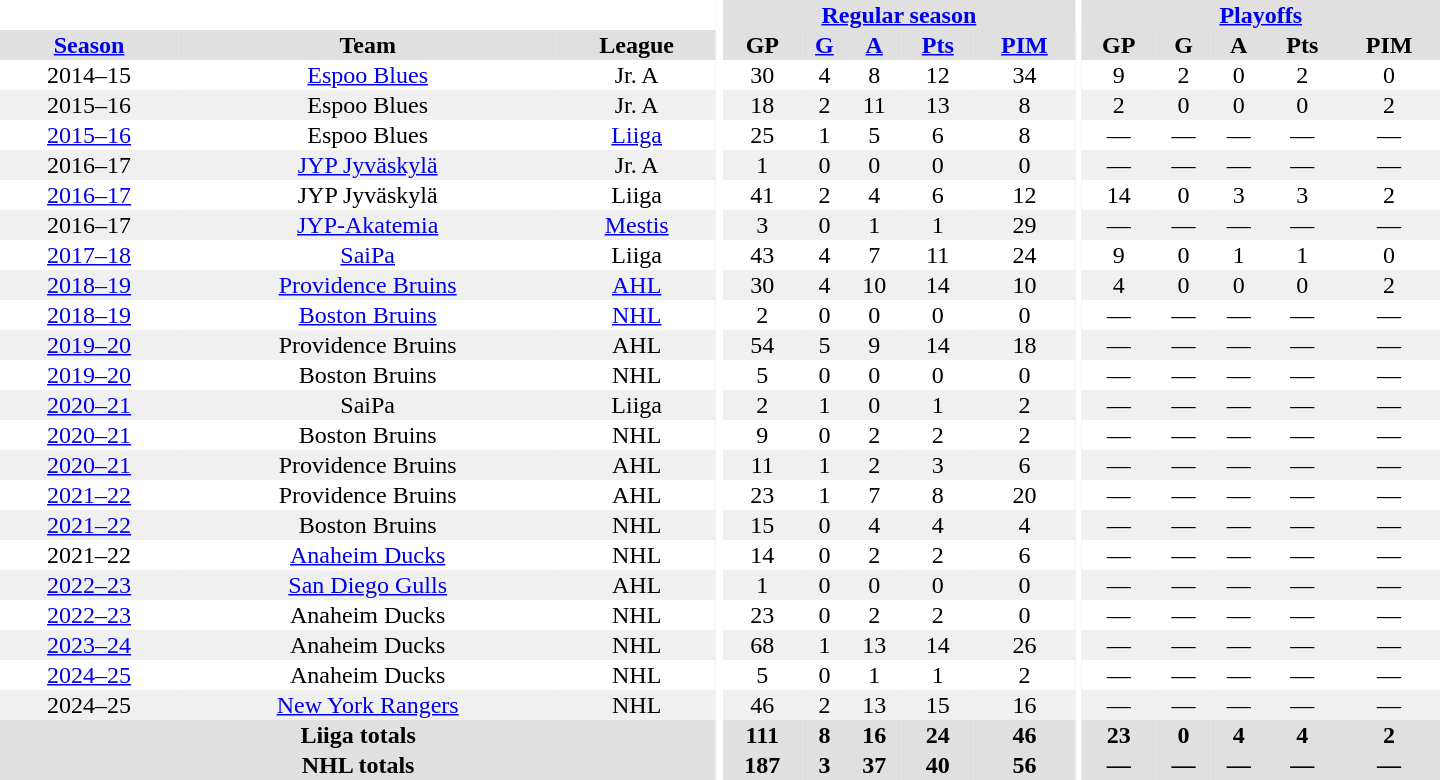<table border="0" cellpadding="1" cellspacing="0" style="text-align:center; width:60em">
<tr bgcolor="#e0e0e0">
<th colspan="3" bgcolor="#ffffff"></th>
<th rowspan="95" bgcolor="#ffffff"></th>
<th colspan="5"><a href='#'>Regular season</a></th>
<th rowspan="95" bgcolor="#ffffff"></th>
<th colspan="5"><a href='#'>Playoffs</a></th>
</tr>
<tr bgcolor="#e0e0e0">
<th><a href='#'>Season</a></th>
<th>Team</th>
<th>League</th>
<th>GP</th>
<th><a href='#'>G</a></th>
<th><a href='#'>A</a></th>
<th><a href='#'>Pts</a></th>
<th><a href='#'>PIM</a></th>
<th>GP</th>
<th>G</th>
<th>A</th>
<th>Pts</th>
<th>PIM</th>
</tr>
<tr>
<td>2014–15</td>
<td><a href='#'>Espoo Blues</a></td>
<td>Jr. A</td>
<td>30</td>
<td>4</td>
<td>8</td>
<td>12</td>
<td>34</td>
<td>9</td>
<td>2</td>
<td>0</td>
<td>2</td>
<td>0</td>
</tr>
<tr bgcolor="#f0f0f0">
<td>2015–16</td>
<td>Espoo Blues</td>
<td>Jr. A</td>
<td>18</td>
<td>2</td>
<td>11</td>
<td>13</td>
<td>8</td>
<td>2</td>
<td>0</td>
<td>0</td>
<td>0</td>
<td>2</td>
</tr>
<tr>
<td><a href='#'>2015–16</a></td>
<td>Espoo Blues</td>
<td><a href='#'>Liiga</a></td>
<td>25</td>
<td>1</td>
<td>5</td>
<td>6</td>
<td>8</td>
<td>—</td>
<td>—</td>
<td>—</td>
<td>—</td>
<td>—</td>
</tr>
<tr bgcolor="#f0f0f0">
<td>2016–17</td>
<td><a href='#'>JYP Jyväskylä</a></td>
<td>Jr. A</td>
<td>1</td>
<td>0</td>
<td>0</td>
<td>0</td>
<td>0</td>
<td>—</td>
<td>—</td>
<td>—</td>
<td>—</td>
<td>—</td>
</tr>
<tr>
<td><a href='#'>2016–17</a></td>
<td>JYP Jyväskylä</td>
<td>Liiga</td>
<td>41</td>
<td>2</td>
<td>4</td>
<td>6</td>
<td>12</td>
<td>14</td>
<td>0</td>
<td>3</td>
<td>3</td>
<td>2</td>
</tr>
<tr bgcolor="#f0f0f0">
<td 2016–17 Mestis season>2016–17</td>
<td><a href='#'>JYP-Akatemia</a></td>
<td><a href='#'>Mestis</a></td>
<td>3</td>
<td>0</td>
<td>1</td>
<td>1</td>
<td>29</td>
<td>—</td>
<td>—</td>
<td>—</td>
<td>—</td>
<td>—</td>
</tr>
<tr>
<td><a href='#'>2017–18</a></td>
<td><a href='#'>SaiPa</a></td>
<td>Liiga</td>
<td>43</td>
<td>4</td>
<td>7</td>
<td>11</td>
<td>24</td>
<td>9</td>
<td>0</td>
<td>1</td>
<td>1</td>
<td>0</td>
</tr>
<tr bgcolor="#f0f0f0">
<td><a href='#'>2018–19</a></td>
<td><a href='#'>Providence Bruins</a></td>
<td><a href='#'>AHL</a></td>
<td>30</td>
<td>4</td>
<td>10</td>
<td>14</td>
<td>10</td>
<td>4</td>
<td>0</td>
<td>0</td>
<td>0</td>
<td>2</td>
</tr>
<tr>
<td><a href='#'>2018–19</a></td>
<td><a href='#'>Boston Bruins</a></td>
<td><a href='#'>NHL</a></td>
<td>2</td>
<td>0</td>
<td>0</td>
<td>0</td>
<td>0</td>
<td>—</td>
<td>—</td>
<td>—</td>
<td>—</td>
<td>—</td>
</tr>
<tr bgcolor="#f0f0f0">
<td><a href='#'>2019–20</a></td>
<td>Providence Bruins</td>
<td>AHL</td>
<td>54</td>
<td>5</td>
<td>9</td>
<td>14</td>
<td>18</td>
<td>—</td>
<td>—</td>
<td>—</td>
<td>—</td>
<td>—</td>
</tr>
<tr>
<td><a href='#'>2019–20</a></td>
<td>Boston Bruins</td>
<td>NHL</td>
<td>5</td>
<td>0</td>
<td>0</td>
<td>0</td>
<td>0</td>
<td>—</td>
<td>—</td>
<td>—</td>
<td>—</td>
<td>—</td>
</tr>
<tr bgcolor="#f0f0f0">
<td><a href='#'>2020–21</a></td>
<td>SaiPa</td>
<td>Liiga</td>
<td>2</td>
<td>1</td>
<td>0</td>
<td>1</td>
<td>2</td>
<td>—</td>
<td>—</td>
<td>—</td>
<td>—</td>
<td>—</td>
</tr>
<tr>
<td><a href='#'>2020–21</a></td>
<td>Boston Bruins</td>
<td>NHL</td>
<td>9</td>
<td>0</td>
<td>2</td>
<td>2</td>
<td>2</td>
<td>—</td>
<td>—</td>
<td>—</td>
<td>—</td>
<td>—</td>
</tr>
<tr bgcolor="#f0f0f0">
<td><a href='#'>2020–21</a></td>
<td>Providence Bruins</td>
<td>AHL</td>
<td>11</td>
<td>1</td>
<td>2</td>
<td>3</td>
<td>6</td>
<td>—</td>
<td>—</td>
<td>—</td>
<td>—</td>
<td>—</td>
</tr>
<tr>
<td><a href='#'>2021–22</a></td>
<td>Providence Bruins</td>
<td>AHL</td>
<td>23</td>
<td>1</td>
<td>7</td>
<td>8</td>
<td>20</td>
<td>—</td>
<td>—</td>
<td>—</td>
<td>—</td>
<td>—</td>
</tr>
<tr bgcolor="#f0f0f0">
<td><a href='#'>2021–22</a></td>
<td>Boston Bruins</td>
<td>NHL</td>
<td>15</td>
<td>0</td>
<td>4</td>
<td>4</td>
<td>4</td>
<td>—</td>
<td>—</td>
<td>—</td>
<td>—</td>
<td>—</td>
</tr>
<tr>
<td>2021–22</td>
<td><a href='#'>Anaheim Ducks</a></td>
<td>NHL</td>
<td>14</td>
<td>0</td>
<td>2</td>
<td>2</td>
<td>6</td>
<td>—</td>
<td>—</td>
<td>—</td>
<td>—</td>
<td>—</td>
</tr>
<tr bgcolor="#f0f0f0">
<td><a href='#'>2022–23</a></td>
<td><a href='#'>San Diego Gulls</a></td>
<td>AHL</td>
<td>1</td>
<td>0</td>
<td>0</td>
<td>0</td>
<td>0</td>
<td>—</td>
<td>—</td>
<td>—</td>
<td>—</td>
<td>—</td>
</tr>
<tr>
<td><a href='#'>2022–23</a></td>
<td>Anaheim Ducks</td>
<td>NHL</td>
<td>23</td>
<td>0</td>
<td>2</td>
<td>2</td>
<td>0</td>
<td>—</td>
<td>—</td>
<td>—</td>
<td>—</td>
<td>—</td>
</tr>
<tr bgcolor="#f0f0f0">
<td><a href='#'>2023–24</a></td>
<td>Anaheim Ducks</td>
<td>NHL</td>
<td>68</td>
<td>1</td>
<td>13</td>
<td>14</td>
<td>26</td>
<td>—</td>
<td>—</td>
<td>—</td>
<td>—</td>
<td>—</td>
</tr>
<tr>
<td><a href='#'>2024–25</a></td>
<td>Anaheim Ducks</td>
<td>NHL</td>
<td>5</td>
<td>0</td>
<td>1</td>
<td>1</td>
<td>2</td>
<td>—</td>
<td>—</td>
<td>—</td>
<td>—</td>
<td>—</td>
</tr>
<tr bgcolor="#f0f0f0">
<td>2024–25</td>
<td><a href='#'>New York Rangers</a></td>
<td>NHL</td>
<td>46</td>
<td>2</td>
<td>13</td>
<td>15</td>
<td>16</td>
<td>—</td>
<td>—</td>
<td>—</td>
<td>—</td>
<td>—</td>
</tr>
<tr bgcolor="#e0e0e0">
<th colspan="3">Liiga totals</th>
<th>111</th>
<th>8</th>
<th>16</th>
<th>24</th>
<th>46</th>
<th>23</th>
<th>0</th>
<th>4</th>
<th>4</th>
<th>2</th>
</tr>
<tr bgcolor="#e0e0e0">
<th colspan="3">NHL totals</th>
<th>187</th>
<th>3</th>
<th>37</th>
<th>40</th>
<th>56</th>
<th>—</th>
<th>—</th>
<th>—</th>
<th>—</th>
<th>—</th>
</tr>
</table>
